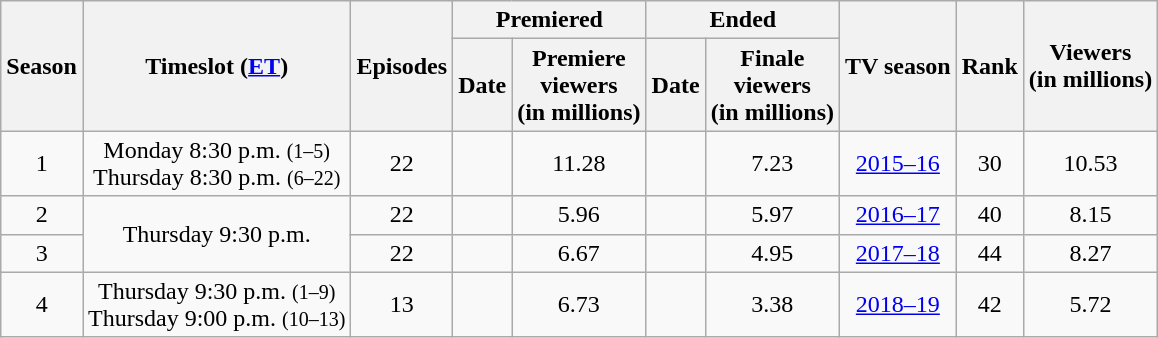<table class="wikitable plainrowheaders" style="text-align:center;">
<tr>
<th scope="col" rowspan="2">Season</th>
<th scope="col" rowspan="2">Timeslot (<a href='#'>ET</a>)</th>
<th scope="col" rowspan="2">Episodes</th>
<th scope="col" colspan="2">Premiered</th>
<th scope="col" colspan="2">Ended</th>
<th scope="col" rowspan="2">TV season</th>
<th scope="col" rowspan="2">Rank</th>
<th scope="col" rowspan="2">Viewers<br>(in millions)</th>
</tr>
<tr>
<th scope="col">Date</th>
<th scope="col">Premiere<br>viewers<br>(in millions)</th>
<th scope="col">Date</th>
<th scope="col">Finale<br>viewers<br>(in millions)</th>
</tr>
<tr>
<td scope="row">1</td>
<td>Monday 8:30 p.m. <small>(1–5)</small><br>Thursday 8:30 p.m. <small>(6–22)</small></td>
<td>22</td>
<td></td>
<td>11.28</td>
<td></td>
<td>7.23</td>
<td><a href='#'>2015–16</a></td>
<td>30</td>
<td>10.53</td>
</tr>
<tr>
<td scope="row">2</td>
<td rowspan="2">Thursday 9:30 p.m.</td>
<td>22</td>
<td></td>
<td>5.96</td>
<td></td>
<td>5.97</td>
<td><a href='#'>2016–17</a></td>
<td>40</td>
<td>8.15</td>
</tr>
<tr>
<td scope="row">3</td>
<td>22</td>
<td></td>
<td>6.67</td>
<td></td>
<td>4.95</td>
<td><a href='#'>2017–18</a></td>
<td>44</td>
<td>8.27</td>
</tr>
<tr>
<td scope="row">4</td>
<td>Thursday 9:30 p.m. <small>(1–9)</small><br>Thursday 9:00 p.m. <small>(10–13)</small></td>
<td>13</td>
<td></td>
<td>6.73</td>
<td></td>
<td>3.38</td>
<td><a href='#'>2018–19</a></td>
<td>42</td>
<td>5.72</td>
</tr>
</table>
